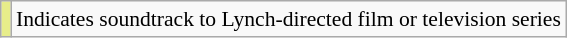<table class="wikitable plainrowheaders" style="font-size:90%">
<tr>
<td style="background-color:#E7ED8A"></td>
<td>Indicates soundtrack to Lynch-directed film or television series</td>
</tr>
</table>
